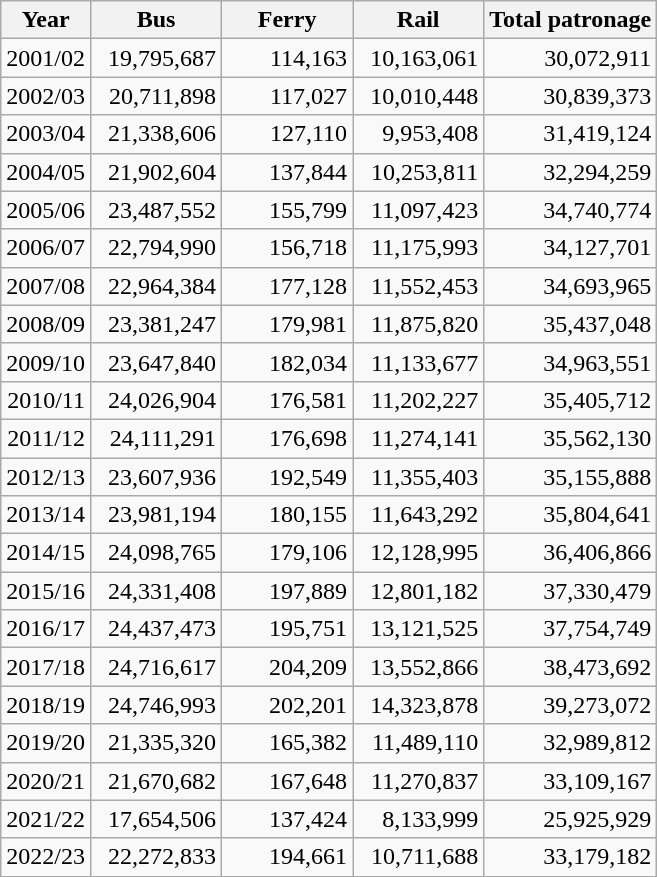<table class="wikitable" style="text-align: right;">
<tr>
<th align="center">Year</th>
<th width="80" align="center">Bus</th>
<th width="80" align="center">Ferry</th>
<th width="80" align="center">Rail</th>
<th align="center">Total patronage</th>
</tr>
<tr>
<td>2001/02</td>
<td>19,795,687</td>
<td>114,163</td>
<td>10,163,061</td>
<td>30,072,911</td>
</tr>
<tr>
<td>2002/03</td>
<td>20,711,898</td>
<td>117,027</td>
<td>10,010,448</td>
<td>30,839,373</td>
</tr>
<tr>
<td>2003/04</td>
<td>21,338,606</td>
<td>127,110</td>
<td>9,953,408</td>
<td>31,419,124</td>
</tr>
<tr>
<td>2004/05</td>
<td>21,902,604</td>
<td>137,844</td>
<td>10,253,811</td>
<td>32,294,259</td>
</tr>
<tr>
<td>2005/06</td>
<td>23,487,552</td>
<td>155,799</td>
<td>11,097,423</td>
<td>34,740,774</td>
</tr>
<tr>
<td>2006/07</td>
<td>22,794,990</td>
<td>156,718</td>
<td>11,175,993</td>
<td>34,127,701</td>
</tr>
<tr>
<td>2007/08</td>
<td>22,964,384</td>
<td>177,128</td>
<td>11,552,453</td>
<td>34,693,965</td>
</tr>
<tr>
<td>2008/09</td>
<td>23,381,247</td>
<td>179,981</td>
<td>11,875,820</td>
<td>35,437,048</td>
</tr>
<tr>
<td>2009/10</td>
<td>23,647,840</td>
<td>182,034</td>
<td>11,133,677</td>
<td>34,963,551</td>
</tr>
<tr>
<td>2010/11</td>
<td>24,026,904</td>
<td>176,581</td>
<td>11,202,227</td>
<td>35,405,712</td>
</tr>
<tr>
<td>2011/12</td>
<td>24,111,291</td>
<td>176,698</td>
<td>11,274,141</td>
<td>35,562,130</td>
</tr>
<tr>
<td>2012/13</td>
<td>23,607,936</td>
<td>192,549</td>
<td>11,355,403</td>
<td>35,155,888</td>
</tr>
<tr>
<td>2013/14</td>
<td>23,981,194</td>
<td>180,155</td>
<td>11,643,292</td>
<td>35,804,641</td>
</tr>
<tr>
<td>2014/15</td>
<td>24,098,765</td>
<td>179,106</td>
<td>12,128,995</td>
<td>36,406,866</td>
</tr>
<tr>
<td>2015/16</td>
<td>24,331,408</td>
<td>197,889</td>
<td>12,801,182</td>
<td>37,330,479</td>
</tr>
<tr>
<td>2016/17</td>
<td>24,437,473</td>
<td>195,751</td>
<td>13,121,525</td>
<td>37,754,749</td>
</tr>
<tr>
<td>2017/18</td>
<td>24,716,617</td>
<td>204,209</td>
<td>13,552,866</td>
<td>38,473,692</td>
</tr>
<tr>
<td>2018/19</td>
<td>24,746,993</td>
<td>202,201</td>
<td>14,323,878</td>
<td>39,273,072</td>
</tr>
<tr>
<td>2019/20</td>
<td>21,335,320</td>
<td>165,382</td>
<td>11,489,110</td>
<td>32,989,812</td>
</tr>
<tr>
<td>2020/21</td>
<td>21,670,682</td>
<td>167,648</td>
<td>11,270,837</td>
<td>33,109,167</td>
</tr>
<tr>
<td>2021/22</td>
<td>17,654,506</td>
<td>137,424</td>
<td>8,133,999</td>
<td>25,925,929</td>
</tr>
<tr>
<td>2022/23</td>
<td>22,272,833</td>
<td>194,661</td>
<td>10,711,688</td>
<td>33,179,182</td>
</tr>
</table>
